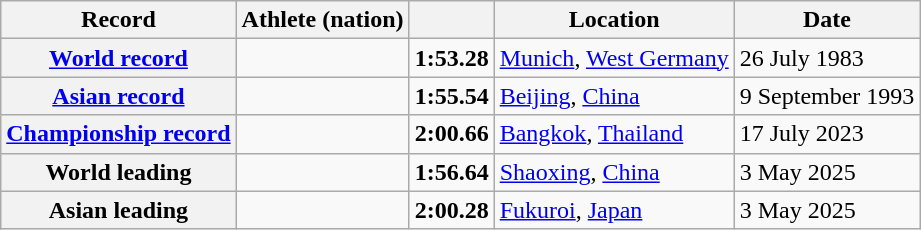<table class="wikitable">
<tr>
<th scope="col">Record</th>
<th scope="col">Athlete (nation)</th>
<th scope="col"></th>
<th scope="col">Location</th>
<th scope="col">Date</th>
</tr>
<tr>
<th scope="row"><a href='#'>World record</a></th>
<td></td>
<td align="center"><strong>1:53.28</strong></td>
<td><a href='#'>Munich</a>, <a href='#'>West Germany</a></td>
<td>26 July 1983</td>
</tr>
<tr>
<th scope="row"><a href='#'>Asian record</a></th>
<td></td>
<td align="center"><strong>1:55.54</strong></td>
<td><a href='#'>Beijing</a>, <a href='#'>China</a></td>
<td>9 September 1993</td>
</tr>
<tr>
<th><a href='#'>Championship record</a></th>
<td></td>
<td align="center"><strong>2:00.66</strong></td>
<td><a href='#'>Bangkok</a>, <a href='#'>Thailand</a></td>
<td>17 July 2023</td>
</tr>
<tr>
<th scope="row">World leading</th>
<td></td>
<td align="center"><strong>1:56.64</strong></td>
<td><a href='#'>Shaoxing</a>, <a href='#'>China</a></td>
<td>3 May 2025</td>
</tr>
<tr>
<th scope="row">Asian leading</th>
<td></td>
<td align="center"><strong>2:00.28</strong></td>
<td><a href='#'>Fukuroi</a>, <a href='#'>Japan</a></td>
<td>3 May 2025</td>
</tr>
</table>
